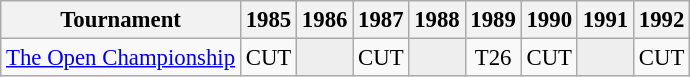<table class="wikitable" style="font-size:95%;text-align:center;">
<tr>
<th>Tournament</th>
<th>1985</th>
<th>1986</th>
<th>1987</th>
<th>1988</th>
<th>1989</th>
<th>1990</th>
<th>1991</th>
<th>1992</th>
</tr>
<tr>
<td align=left><a href='#'>The Open Championship</a></td>
<td>CUT</td>
<td style="background:#eeeeee;"></td>
<td>CUT</td>
<td style="background:#eeeeee;"></td>
<td>T26</td>
<td>CUT</td>
<td style="background:#eeeeee;"></td>
<td>CUT</td>
</tr>
</table>
